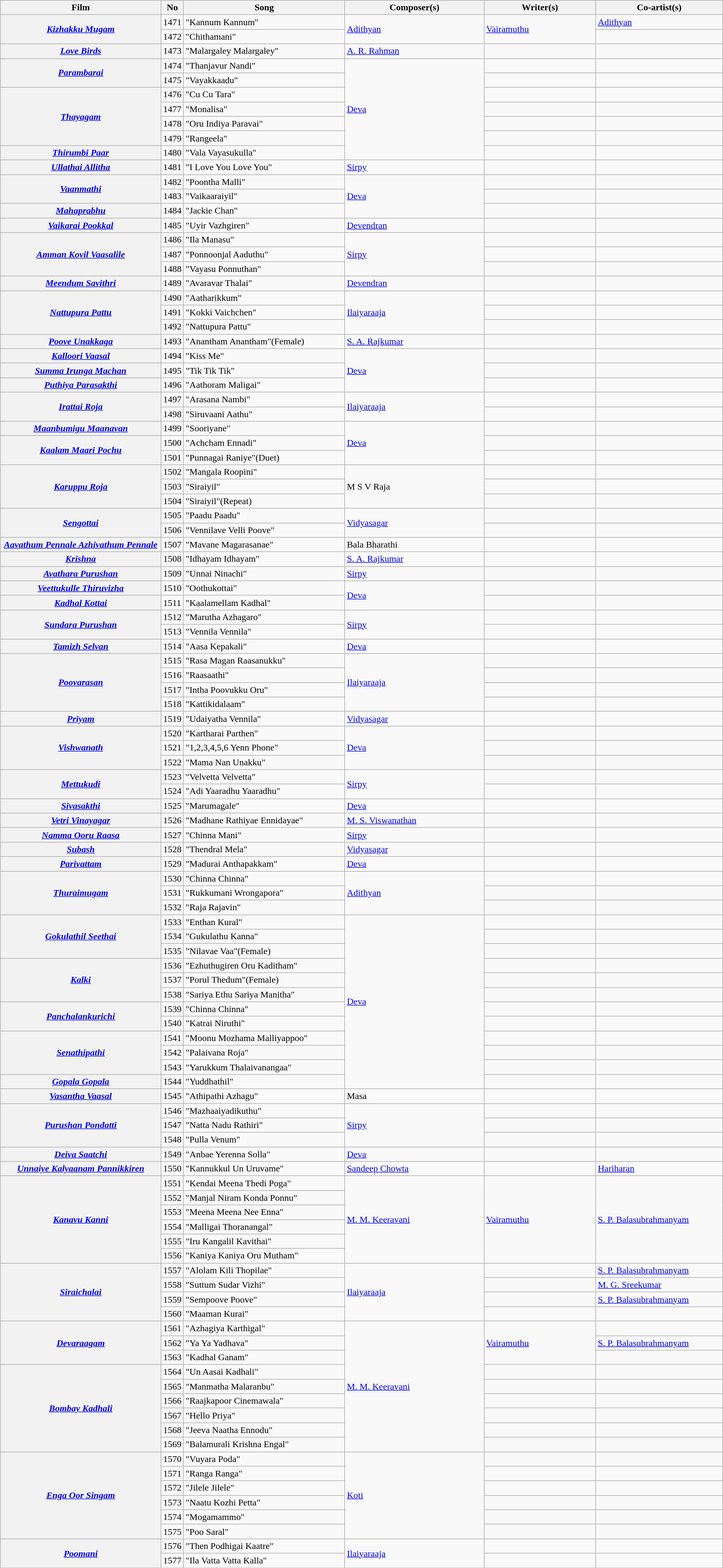<table class="wikitable plainrowheaders" width="100%" textcolor:#000;">
<tr>
<th scope="col" width=23%><strong>Film</strong></th>
<th><strong>No</strong></th>
<th scope="col" width=23%><strong>Song</strong></th>
<th scope="col" width=20%><strong>Composer(s)</strong></th>
<th scope="col" width=16%><strong>Writer(s)</strong></th>
<th scope="col" width=18%><strong>Co-artist(s)</strong></th>
</tr>
<tr>
<th rowspan="2"><em><a href='#'>Kizhakku Mugam</a></em></th>
<td>1471</td>
<td>"Kannum Kannum"</td>
<td rowspan="2"><a href='#'>Adithyan</a></td>
<td rowspan="2"><a href='#'>Vairamuthu</a></td>
<td><a href='#'>Adithyan</a></td>
</tr>
<tr>
<td>1472</td>
<td>"Chithamani"</td>
<td></td>
</tr>
<tr>
<th><a href='#'><em>Love Birds</em></a></th>
<td>1473</td>
<td>"Malargaley Malargaley"</td>
<td><a href='#'>A. R. Rahman</a></td>
<td></td>
<td></td>
</tr>
<tr Hariharan>
<th rowspan="2"><em><a href='#'>Parambarai</a></em></th>
<td>1474</td>
<td>"Thanjavur Nandi"</td>
<td rowspan="7"><a href='#'>Deva</a></td>
<td></td>
<td></td>
</tr>
<tr>
<td>1475</td>
<td>"Vayakkaadu"</td>
<td></td>
<td></td>
</tr>
<tr>
<th rowspan="4"><em><a href='#'>Thayagam</a></em></th>
<td>1476</td>
<td>"Cu Cu Tara"</td>
<td></td>
<td></td>
</tr>
<tr>
<td>1477</td>
<td>"Monalisa"</td>
<td></td>
<td></td>
</tr>
<tr>
<td>1478</td>
<td>"Oru Indiya Paravai"</td>
<td></td>
<td></td>
</tr>
<tr>
<td>1479</td>
<td>"Rangeela"</td>
<td></td>
<td></td>
</tr>
<tr>
<th><a href='#'><em>Thirumbi Paar</em></a></th>
<td>1480</td>
<td>"Vala Vayasukulla"</td>
<td></td>
<td></td>
</tr>
<tr>
<th><em><a href='#'>Ullathai Allitha</a></em></th>
<td>1481</td>
<td>"I Love You Love You"</td>
<td><a href='#'>Sirpy</a></td>
<td></td>
<td></td>
</tr>
<tr>
<th rowspan="2"><em><a href='#'>Vaanmathi</a></em></th>
<td>1482</td>
<td>"Poontha Malli"</td>
<td rowspan="3"><a href='#'>Deva</a></td>
<td></td>
<td></td>
</tr>
<tr>
<td>1483</td>
<td>"Vaikaaraiyil"</td>
<td></td>
<td></td>
</tr>
<tr>
<th><a href='#'><em>Mahaprabhu</em></a></th>
<td>1484</td>
<td>"Jackie Chan"</td>
<td></td>
<td></td>
</tr>
<tr>
<th><em><a href='#'>Vaikarai Pookkal</a></em></th>
<td>1485</td>
<td>"Uyir Vazhgiren"</td>
<td><a href='#'>Devendran</a></td>
<td></td>
<td></td>
</tr>
<tr>
<th rowspan="3"><em><a href='#'>Amman Kovil Vaasalile</a></em></th>
<td>1486</td>
<td>"Ila Manasu"</td>
<td rowspan="3"><a href='#'>Sirpy</a></td>
<td></td>
<td></td>
</tr>
<tr>
<td>1487</td>
<td>"Ponnoonjal Aaduthu"</td>
<td></td>
<td></td>
</tr>
<tr>
<td>1488</td>
<td>"Vayasu Ponnuthan"</td>
<td></td>
<td></td>
</tr>
<tr>
<th><em><a href='#'>Meendum Savithri</a></em></th>
<td>1489</td>
<td>"Avaravar Thalai"</td>
<td><a href='#'>Devendran</a></td>
<td></td>
<td></td>
</tr>
<tr>
<th rowspan="3"><em><a href='#'>Nattupura Pattu</a></em></th>
<td>1490</td>
<td>"Aatharikkum"</td>
<td rowspan="3"><a href='#'>Ilaiyaraaja</a></td>
<td></td>
<td></td>
</tr>
<tr>
<td>1491</td>
<td>"Kokki Vaichchen"</td>
<td></td>
<td></td>
</tr>
<tr>
<td>1492</td>
<td>"Nattupura Pattu"</td>
<td></td>
<td></td>
</tr>
<tr>
<th><em><a href='#'>Poove Unakkaga</a></em></th>
<td>1493</td>
<td>"Anantham Anantham"(Female)</td>
<td><a href='#'>S. A. Rajkumar</a></td>
<td></td>
<td></td>
</tr>
<tr>
<th><em><a href='#'>Kalloori Vaasal</a></em></th>
<td>1494</td>
<td>"Kiss Me"</td>
<td rowspan="3"><a href='#'>Deva</a></td>
<td></td>
<td></td>
</tr>
<tr>
<th><em><a href='#'>Summa Irunga Machan</a></em></th>
<td>1495</td>
<td>"Tik Tik Tik"</td>
<td></td>
<td></td>
</tr>
<tr>
<th><em><a href='#'>Puthiya Parasakthi</a></em></th>
<td>1496</td>
<td>"Aathoram Maligai"</td>
<td></td>
<td></td>
</tr>
<tr>
<th rowspan="2"><em><a href='#'>Irattai Roja</a></em></th>
<td>1497</td>
<td>"Arasana Nambi"</td>
<td rowspan="2"><a href='#'>Ilaiyaraaja</a></td>
<td></td>
<td></td>
</tr>
<tr>
<td>1498</td>
<td>"Siruvaani Aathu"</td>
<td></td>
<td></td>
</tr>
<tr>
<th><em><a href='#'>Maanbumigu Maanavan</a></em></th>
<td>1499</td>
<td>"Sooriyane"</td>
<td rowspan="3"><a href='#'>Deva</a></td>
<td></td>
<td></td>
</tr>
<tr>
<th rowspan="2"><a href='#'><em>Kaalam Maari Pochu</em></a></th>
<td>1500</td>
<td>"Achcham Ennadi"</td>
<td></td>
<td></td>
</tr>
<tr>
<td>1501</td>
<td>"Punnagai Raniye"(Duet)</td>
<td></td>
<td></td>
</tr>
<tr>
<th rowspan="3"><em><a href='#'>Karuppu Roja</a></em></th>
<td>1502</td>
<td>"Mangala Roopini"</td>
<td rowspan="3">M S V Raja</td>
<td></td>
<td></td>
</tr>
<tr>
<td>1503</td>
<td>"Siraiyil"</td>
<td></td>
<td></td>
</tr>
<tr>
<td>1504</td>
<td>"Siraiyil"(Repeat)</td>
<td></td>
<td></td>
</tr>
<tr>
<th rowspan="2"><a href='#'><em>Sengottai</em></a></th>
<td>1505</td>
<td>"Paadu Paadu"</td>
<td rowspan="2"><a href='#'>Vidyasagar</a></td>
<td></td>
<td></td>
</tr>
<tr>
<td>1506</td>
<td>"Vennilave Velli Poove"</td>
<td></td>
<td></td>
</tr>
<tr>
<th><em><a href='#'>Aavathum Pennale Azhivathum Pennale</a></em></th>
<td>1507</td>
<td>"Mavane Magarasanae"</td>
<td>Bala Bharathi</td>
<td></td>
<td></td>
</tr>
<tr>
<th><em><a href='#'>Krishna</a></em></th>
<td>1508</td>
<td>"Idhayam Idhayam"</td>
<td><a href='#'>S. A. Rajkumar</a></td>
<td></td>
<td></td>
</tr>
<tr>
<th><em><a href='#'>Avathara Purushan</a></em></th>
<td>1509</td>
<td>"Unnai Ninachi"</td>
<td><a href='#'>Sirpy</a></td>
<td></td>
<td></td>
</tr>
<tr>
<th><em><a href='#'>Veettukulle Thiruvizha</a></em></th>
<td>1510</td>
<td>"Oothukottai"</td>
<td rowspan="2"><a href='#'>Deva</a></td>
<td></td>
<td></td>
</tr>
<tr>
<th><em><a href='#'>Kadhal Kottai</a></em></th>
<td>1511</td>
<td>"Kaalamellam Kadhal"</td>
<td></td>
<td></td>
</tr>
<tr>
<th rowspan="2"><a href='#'><em>Sundara Purushan</em></a></th>
<td>1512</td>
<td>"Marutha Azhagaro"</td>
<td rowspan="2"><a href='#'>Sirpy</a></td>
<td></td>
<td></td>
</tr>
<tr>
<td>1513</td>
<td>"Vennila Vennila"</td>
<td></td>
<td></td>
</tr>
<tr>
<th><em><a href='#'>Tamizh Selvan</a></em></th>
<td>1514</td>
<td>"Aasa Kepakali"</td>
<td><a href='#'>Deva</a></td>
<td></td>
<td></td>
</tr>
<tr>
<th rowspan="4"><em><a href='#'>Poovarasan</a></em></th>
<td>1515</td>
<td>"Rasa Magan Raasanukku"</td>
<td rowspan="4"><a href='#'>Ilaiyaraaja</a></td>
<td></td>
<td></td>
</tr>
<tr>
<td>1516</td>
<td>"Raasaathi"</td>
<td></td>
<td></td>
</tr>
<tr>
<td>1517</td>
<td>"Intha Poovukku Oru"</td>
<td></td>
<td></td>
</tr>
<tr>
<td>1518</td>
<td>"Kattikidalaam"</td>
<td></td>
<td></td>
</tr>
<tr>
<th><em><a href='#'>Priyam</a></em></th>
<td>1519</td>
<td>"Udaiyatha Vennila"</td>
<td><a href='#'>Vidyasagar</a></td>
<td></td>
<td></td>
</tr>
<tr>
<th rowspan="3"><a href='#'><em>Vishwanath</em></a></th>
<td>1520</td>
<td>"Kartharai Parthen"</td>
<td rowspan="3"><a href='#'>Deva</a></td>
<td></td>
<td></td>
</tr>
<tr>
<td>1521</td>
<td>"1,2,3,4,5,6 Yenn Phone"</td>
<td></td>
<td></td>
</tr>
<tr>
<td>1522</td>
<td>"Mama Nan Unakku"</td>
<td></td>
<td></td>
</tr>
<tr>
<th rowspan="2"><em><a href='#'>Mettukudi</a></em></th>
<td>1523</td>
<td>"Velvetta Velvetta"</td>
<td rowspan="2"><a href='#'>Sirpy</a></td>
<td></td>
<td></td>
</tr>
<tr>
<td>1524</td>
<td>"Adi Yaaradhu Yaaradhu"</td>
<td></td>
<td></td>
</tr>
<tr>
<th><em><a href='#'>Sivasakthi</a></em></th>
<td>1525</td>
<td>"Marumagale"</td>
<td><a href='#'>Deva</a></td>
<td></td>
<td></td>
</tr>
<tr>
<th><em><a href='#'>Vetri Vinayagar</a></em></th>
<td>1526</td>
<td>"Madhane Rathiyae Ennidayae"</td>
<td><a href='#'>M. S. Viswanathan</a></td>
<td></td>
<td></td>
</tr>
<tr>
<th><em><a href='#'>Namma Ooru Raasa</a></em></th>
<td>1527</td>
<td>"Chinna Mani"</td>
<td><a href='#'>Sirpy</a></td>
<td></td>
<td></td>
</tr>
<tr>
<th><em><a href='#'>Subash</a></em></th>
<td>1528</td>
<td>"Thendral Mela"</td>
<td><a href='#'>Vidyasagar</a></td>
<td></td>
<td></td>
</tr>
<tr>
<th><em><a href='#'>Parivattam</a></em></th>
<td>1529</td>
<td>"Madurai Anthapakkam"</td>
<td><a href='#'>Deva</a></td>
<td></td>
<td></td>
</tr>
<tr>
<th rowspan="3"><em><a href='#'>Thuraimugam</a></em></th>
<td>1530</td>
<td>"Chinna Chinna"</td>
<td rowspan="3"><a href='#'>Adithyan</a></td>
<td></td>
<td></td>
</tr>
<tr>
<td>1531</td>
<td>"Rukkumani Wrongapora"</td>
<td></td>
<td></td>
</tr>
<tr>
<td>1532</td>
<td>"Raja Rajavin"</td>
<td></td>
<td></td>
</tr>
<tr>
<th rowspan="3"><em><a href='#'>Gokulathil Seethai</a></em></th>
<td>1533</td>
<td>"Enthan Kural"</td>
<td rowspan="12"><a href='#'>Deva</a></td>
<td></td>
<td></td>
</tr>
<tr>
<td>1534</td>
<td>"Gukulathu Kanna"</td>
<td></td>
<td></td>
</tr>
<tr>
<td>1535</td>
<td>"Nilavae Vaa"(Female)</td>
<td></td>
<td></td>
</tr>
<tr>
<th rowspan="3"><em><a href='#'>Kalki</a></em></th>
<td>1536</td>
<td>"Ezhuthugiren Oru Kaditham"</td>
<td></td>
<td></td>
</tr>
<tr>
<td>1537</td>
<td>"Porul Thedum"(Female)</td>
<td></td>
<td></td>
</tr>
<tr>
<td>1538</td>
<td>"Sariya Ethu Sariya Manitha"</td>
<td></td>
<td></td>
</tr>
<tr>
<th rowspan="2"><a href='#'><em>Panchalankurichi</em></a></th>
<td>1539</td>
<td>"Chinna Chinna"</td>
<td></td>
<td></td>
</tr>
<tr>
<td>1540</td>
<td>"Katrai Niruthi"</td>
<td></td>
<td></td>
</tr>
<tr>
<th rowspan="3"><em><a href='#'>Senathipathi</a></em></th>
<td>1541</td>
<td>"Moonu Mozhama Malliyappoo"</td>
<td></td>
<td></td>
</tr>
<tr>
<td>1542</td>
<td>"Palaivana Roja"</td>
<td></td>
<td></td>
</tr>
<tr>
<td>1543</td>
<td>"Yarukkum Thalaivanangaa"</td>
<td></td>
<td></td>
</tr>
<tr>
<th><a href='#'><em>Gopala Gopala</em></a></th>
<td>1544</td>
<td>"Yuddhathil"</td>
<td></td>
<td></td>
</tr>
<tr>
<th><em><a href='#'>Vasantha Vaasal</a></em></th>
<td>1545</td>
<td>"Athipathi Azhagu"</td>
<td>Masa</td>
<td></td>
<td></td>
</tr>
<tr>
<th rowspan="3"><em><a href='#'>Purushan Pondatti</a></em></th>
<td>1546</td>
<td>"Mazhaaiyadikuthu"</td>
<td rowspan="3"><a href='#'>Sirpy</a></td>
<td></td>
<td></td>
</tr>
<tr>
<td>1547</td>
<td>"Natta Nadu Rathiri"</td>
<td></td>
<td></td>
</tr>
<tr>
<td>1548</td>
<td>"Pulla Venum"</td>
<td></td>
<td></td>
</tr>
<tr>
<th><a href='#'><em>Deiva Saatchi</em></a></th>
<td>1549</td>
<td>"Anbae Yerenna Solla"</td>
<td><a href='#'>Deva</a></td>
<td></td>
<td></td>
</tr>
<tr>
<th><a href='#'><em>Unnaiye Kalyaanam Pannikkiren</em></a></th>
<td>1550</td>
<td>"Kannukkul Un Uruvame"</td>
<td><a href='#'>Sandeep Chowta</a></td>
<td></td>
<td><a href='#'>Hariharan</a></td>
</tr>
<tr>
<th rowspan="6"><a href='#'><em>Kanavu Kanni</em></a></th>
<td>1551</td>
<td>"Kendai Meena Thedi Poga"</td>
<td rowspan="6"><a href='#'>M. M. Keeravani</a></td>
<td rowspan="6"><a href='#'>Vairamuthu</a></td>
<td rowspan="6"><a href='#'>S. P. Balasubrahmanyam</a></td>
</tr>
<tr>
<td>1552</td>
<td>"Manjal Niram Konda Ponnu"</td>
</tr>
<tr>
<td>1553</td>
<td>"Meena Meena Nee Enna"</td>
</tr>
<tr>
<td>1554</td>
<td>"Malligai Thoranangal"</td>
</tr>
<tr>
<td>1555</td>
<td>"Iru Kangalil Kavithai"</td>
</tr>
<tr>
<td>1556</td>
<td>"Kaniya Kaniya Oru Mutham"</td>
</tr>
<tr>
<th rowspan="4"><a href='#'><em>Siraichalai</em></a></th>
<td>1557</td>
<td>"Alolam Kili Thopilae"</td>
<td rowspan="4"><a href='#'>Ilaiyaraaja</a></td>
<td></td>
<td><a href='#'>S. P. Balasubrahmanyam</a></td>
</tr>
<tr>
<td>1558</td>
<td>"Suttum Sudar Vizhi"</td>
<td></td>
<td><a href='#'>M. G. Sreekumar</a></td>
</tr>
<tr>
<td>1559</td>
<td>"Sempoove Poove"</td>
<td></td>
<td><a href='#'>S. P. Balasubrahmanyam</a></td>
</tr>
<tr>
<td>1560</td>
<td>"Maaman Kurai"</td>
<td></td>
<td></td>
</tr>
<tr>
<th rowspan="3"><em><a href='#'>Devaraagam</a></em></th>
<td>1561</td>
<td>"Azhagiya Karthigal"</td>
<td rowspan="9"><a href='#'>M. M. Keeravani</a></td>
<td rowspan="3"><a href='#'>Vairamuthu</a></td>
<td></td>
</tr>
<tr>
<td>1562</td>
<td>"Ya Ya Yadhava"</td>
<td><a href='#'>S. P. Balasubrahmanyam</a></td>
</tr>
<tr>
<td>1563</td>
<td>"Kadhal Ganam"</td>
<td></td>
</tr>
<tr>
<th rowspan="6"><a href='#'><em>Bombay Kadhali</em></a></th>
<td>1564</td>
<td>"Un Aasai Kadhali"</td>
<td></td>
<td></td>
</tr>
<tr>
<td>1565</td>
<td>"Manmatha Malaranbu"</td>
<td></td>
<td></td>
</tr>
<tr>
<td>1566</td>
<td>"Raajkapoor Cinemawala"</td>
<td></td>
<td></td>
</tr>
<tr>
<td>1567</td>
<td>"Hello Priya"</td>
<td></td>
<td></td>
</tr>
<tr>
<td>1568</td>
<td>"Jeeva Naatha Ennodu"</td>
<td></td>
<td></td>
</tr>
<tr>
<td>1569</td>
<td>"Balamurali Krishna Engal"</td>
<td></td>
<td></td>
</tr>
<tr>
<th rowspan="6"><a href='#'><em>Enga Oor Singam</em></a></th>
<td>1570</td>
<td>"Vuyara Poda"</td>
<td rowspan="6"><a href='#'>Koti</a></td>
<td></td>
<td></td>
</tr>
<tr>
<td>1571</td>
<td>"Ranga Ranga"</td>
<td></td>
<td></td>
</tr>
<tr>
<td>1572</td>
<td>"Jilele Jilele"</td>
<td></td>
<td></td>
</tr>
<tr>
<td>1573</td>
<td>"Naatu Kozhi Petta"</td>
<td></td>
<td></td>
</tr>
<tr>
<td>1574</td>
<td>"Mogamammo"</td>
<td></td>
<td></td>
</tr>
<tr>
<td>1575</td>
<td>"Poo Saral"</td>
<td></td>
<td></td>
</tr>
<tr>
<th rowspan="2"><a href='#'><em>Poomani</em></a></th>
<td>1576</td>
<td>"Then Podhigai Kaatre"</td>
<td rowspan="2"><a href='#'>Ilaiyaraaja</a></td>
<td></td>
<td></td>
</tr>
<tr>
<td>1577</td>
<td>"Ila Vatta Vatta Kalla"</td>
<td></td>
<td></td>
</tr>
<tr>
</tr>
</table>
